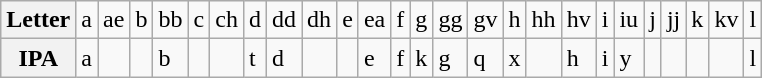<table class="wikitable">
<tr>
<th>Letter</th>
<td>a</td>
<td>ae</td>
<td>b</td>
<td>bb</td>
<td>c</td>
<td>ch</td>
<td>d</td>
<td>dd</td>
<td>dh</td>
<td>e</td>
<td>ea</td>
<td>f</td>
<td>g</td>
<td>gg</td>
<td>gv</td>
<td>h</td>
<td>hh</td>
<td>hv</td>
<td>i</td>
<td>iu</td>
<td>j</td>
<td>jj</td>
<td>k</td>
<td>kv</td>
<td>l</td>
</tr>
<tr>
<th>IPA</th>
<td>a</td>
<td></td>
<td></td>
<td>b</td>
<td></td>
<td></td>
<td>t</td>
<td>d</td>
<td></td>
<td></td>
<td>e</td>
<td>f</td>
<td>k</td>
<td>g</td>
<td>q</td>
<td>x</td>
<td></td>
<td>h</td>
<td>i</td>
<td>y</td>
<td></td>
<td></td>
<td></td>
<td></td>
<td>l</td>
</tr>
</table>
